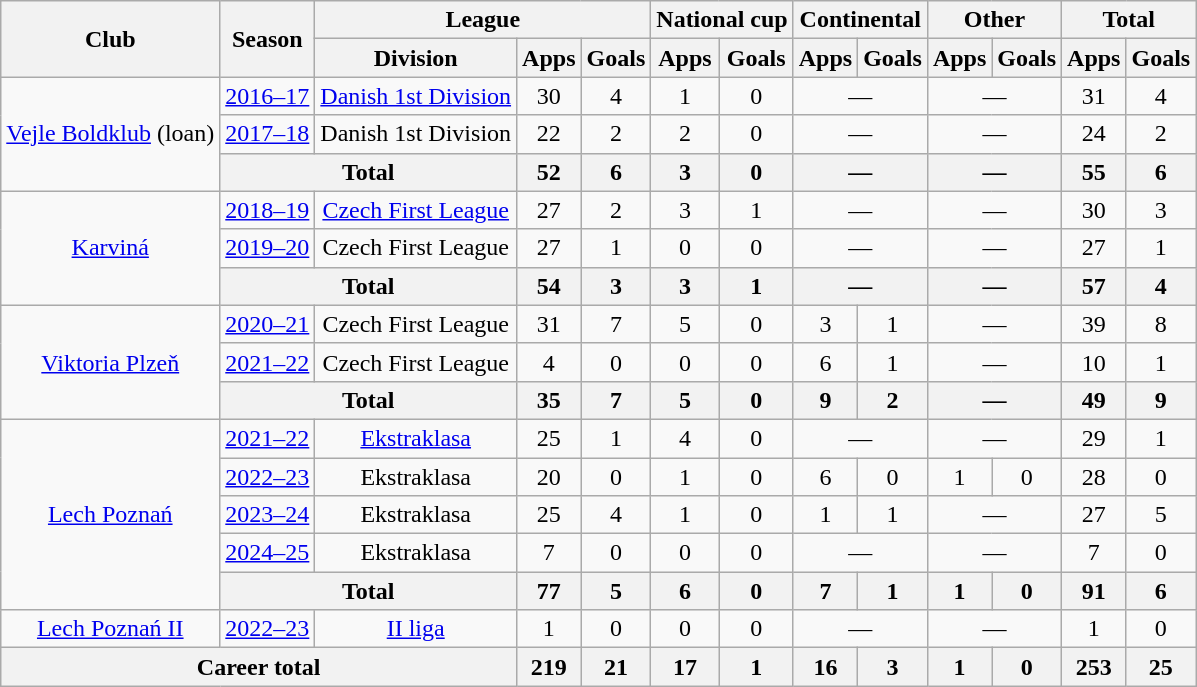<table class="wikitable" style="text-align:center">
<tr>
<th rowspan="2">Club</th>
<th rowspan="2">Season</th>
<th colspan="3">League</th>
<th colspan="2">National cup</th>
<th colspan="2">Continental</th>
<th colspan="2">Other</th>
<th colspan="2">Total</th>
</tr>
<tr>
<th>Division</th>
<th>Apps</th>
<th>Goals</th>
<th>Apps</th>
<th>Goals</th>
<th>Apps</th>
<th>Goals</th>
<th>Apps</th>
<th>Goals</th>
<th>Apps</th>
<th>Goals</th>
</tr>
<tr>
<td rowspan="3"><a href='#'>Vejle Boldklub</a> (loan)</td>
<td><a href='#'>2016–17</a></td>
<td><a href='#'>Danish 1st Division</a></td>
<td>30</td>
<td>4</td>
<td>1</td>
<td>0</td>
<td colspan="2">—</td>
<td colspan="2">—</td>
<td>31</td>
<td>4</td>
</tr>
<tr>
<td><a href='#'>2017–18</a></td>
<td>Danish 1st Division</td>
<td>22</td>
<td>2</td>
<td>2</td>
<td>0</td>
<td colspan="2">—</td>
<td colspan="2">—</td>
<td>24</td>
<td>2</td>
</tr>
<tr>
<th colspan="2">Total</th>
<th>52</th>
<th>6</th>
<th>3</th>
<th>0</th>
<th colspan="2">—</th>
<th colspan="2">—</th>
<th>55</th>
<th>6</th>
</tr>
<tr>
<td rowspan="3"><a href='#'>Karviná</a></td>
<td><a href='#'>2018–19</a></td>
<td><a href='#'>Czech First League</a></td>
<td>27</td>
<td>2</td>
<td>3</td>
<td>1</td>
<td colspan="2">—</td>
<td colspan="2">—</td>
<td>30</td>
<td>3</td>
</tr>
<tr>
<td><a href='#'>2019–20</a></td>
<td>Czech First League</td>
<td>27</td>
<td>1</td>
<td>0</td>
<td>0</td>
<td colspan="2">—</td>
<td colspan="2">—</td>
<td>27</td>
<td>1</td>
</tr>
<tr>
<th colspan="2">Total</th>
<th>54</th>
<th>3</th>
<th>3</th>
<th>1</th>
<th colspan="2">—</th>
<th colspan="2">—</th>
<th>57</th>
<th>4</th>
</tr>
<tr>
<td rowspan="3"><a href='#'>Viktoria Plzeň</a></td>
<td><a href='#'>2020–21</a></td>
<td>Czech First League</td>
<td>31</td>
<td>7</td>
<td>5</td>
<td>0</td>
<td>3</td>
<td>1</td>
<td colspan="2">—</td>
<td>39</td>
<td>8</td>
</tr>
<tr>
<td><a href='#'>2021–22</a></td>
<td>Czech First League</td>
<td>4</td>
<td>0</td>
<td>0</td>
<td>0</td>
<td>6</td>
<td>1</td>
<td colspan="2">—</td>
<td>10</td>
<td>1</td>
</tr>
<tr>
<th colspan="2">Total</th>
<th>35</th>
<th>7</th>
<th>5</th>
<th>0</th>
<th>9</th>
<th>2</th>
<th colspan="2">—</th>
<th>49</th>
<th>9</th>
</tr>
<tr>
<td rowspan="5"><a href='#'>Lech Poznań</a></td>
<td><a href='#'>2021–22</a></td>
<td><a href='#'>Ekstraklasa</a></td>
<td>25</td>
<td>1</td>
<td>4</td>
<td>0</td>
<td colspan="2">—</td>
<td colspan="2">—</td>
<td>29</td>
<td>1</td>
</tr>
<tr>
<td><a href='#'>2022–23</a></td>
<td>Ekstraklasa</td>
<td>20</td>
<td>0</td>
<td>1</td>
<td>0</td>
<td>6</td>
<td>0</td>
<td>1</td>
<td>0</td>
<td>28</td>
<td>0</td>
</tr>
<tr>
<td><a href='#'>2023–24</a></td>
<td>Ekstraklasa</td>
<td>25</td>
<td>4</td>
<td>1</td>
<td>0</td>
<td>1</td>
<td>1</td>
<td colspan="2">—</td>
<td>27</td>
<td>5</td>
</tr>
<tr>
<td><a href='#'>2024–25</a></td>
<td>Ekstraklasa</td>
<td>7</td>
<td>0</td>
<td>0</td>
<td>0</td>
<td colspan="2">—</td>
<td colspan="2">—</td>
<td>7</td>
<td>0</td>
</tr>
<tr>
<th colspan="2">Total</th>
<th>77</th>
<th>5</th>
<th>6</th>
<th>0</th>
<th>7</th>
<th>1</th>
<th>1</th>
<th>0</th>
<th>91</th>
<th>6</th>
</tr>
<tr>
<td><a href='#'>Lech Poznań II</a></td>
<td><a href='#'>2022–23</a></td>
<td><a href='#'>II liga</a></td>
<td>1</td>
<td>0</td>
<td>0</td>
<td>0</td>
<td colspan="2">—</td>
<td colspan="2">—</td>
<td>1</td>
<td>0</td>
</tr>
<tr>
<th colspan="3">Career total</th>
<th>219</th>
<th>21</th>
<th>17</th>
<th>1</th>
<th>16</th>
<th>3</th>
<th>1</th>
<th>0</th>
<th>253</th>
<th>25</th>
</tr>
</table>
